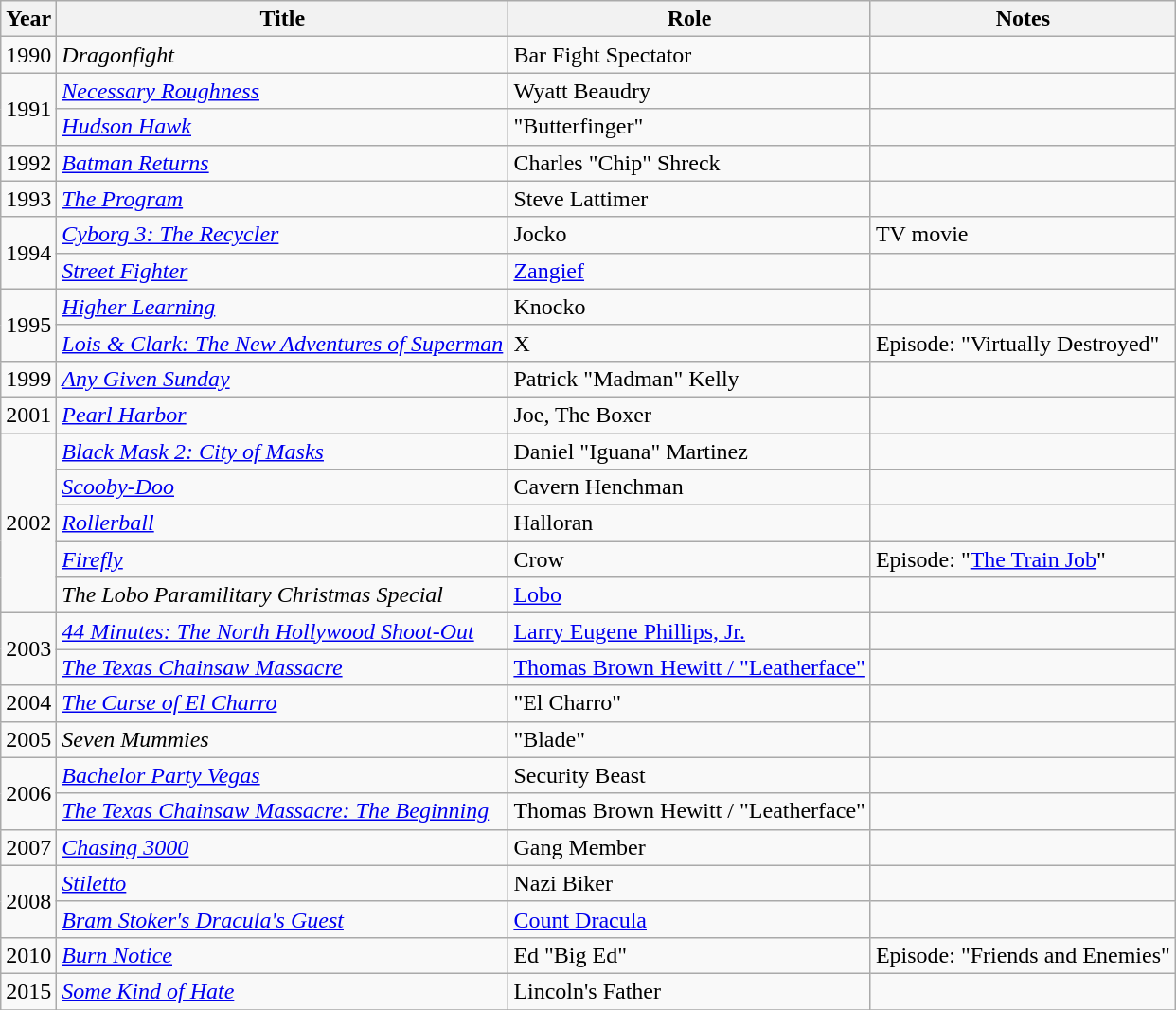<table class="wikitable sortable">
<tr>
<th>Year</th>
<th>Title</th>
<th>Role</th>
<th>Notes</th>
</tr>
<tr>
<td>1990</td>
<td><em>Dragonfight</em></td>
<td>Bar Fight Spectator</td>
<td></td>
</tr>
<tr>
<td rowspan=2>1991</td>
<td><em><a href='#'>Necessary Roughness</a></em></td>
<td>Wyatt Beaudry</td>
<td></td>
</tr>
<tr>
<td><em><a href='#'>Hudson Hawk</a></em></td>
<td>"Butterfinger"</td>
<td></td>
</tr>
<tr>
<td>1992</td>
<td><em><a href='#'>Batman Returns</a></em></td>
<td>Charles "Chip" Shreck</td>
<td></td>
</tr>
<tr>
<td>1993</td>
<td><em><a href='#'>The Program</a></em></td>
<td>Steve Lattimer</td>
<td></td>
</tr>
<tr>
<td rowspan=2>1994</td>
<td><em><a href='#'>Cyborg 3: The Recycler</a></em></td>
<td>Jocko</td>
<td>TV movie</td>
</tr>
<tr>
<td><em><a href='#'>Street Fighter</a></em></td>
<td><a href='#'>Zangief</a></td>
<td></td>
</tr>
<tr>
<td rowspan=2>1995</td>
<td><em><a href='#'>Higher Learning</a></em></td>
<td>Knocko</td>
<td></td>
</tr>
<tr>
<td><em><a href='#'>Lois & Clark: The New Adventures of Superman</a></em></td>
<td>X</td>
<td>Episode: "Virtually Destroyed"</td>
</tr>
<tr>
<td>1999</td>
<td><em><a href='#'>Any Given Sunday</a></em></td>
<td>Patrick "Madman" Kelly</td>
<td></td>
</tr>
<tr>
<td>2001</td>
<td><em><a href='#'>Pearl Harbor</a></em></td>
<td>Joe, The Boxer</td>
<td></td>
</tr>
<tr>
<td rowspan=5>2002</td>
<td><em><a href='#'>Black Mask 2: City of Masks</a></em></td>
<td>Daniel "Iguana" Martinez</td>
<td></td>
</tr>
<tr>
<td><em><a href='#'>Scooby-Doo</a></em></td>
<td>Cavern Henchman</td>
<td></td>
</tr>
<tr>
<td><em><a href='#'>Rollerball</a></em></td>
<td>Halloran</td>
<td></td>
</tr>
<tr>
<td><em><a href='#'>Firefly</a></em></td>
<td>Crow</td>
<td>Episode: "<a href='#'>The Train Job</a>"</td>
</tr>
<tr>
<td><em>The Lobo Paramilitary Christmas Special</em></td>
<td><a href='#'>Lobo</a></td>
<td></td>
</tr>
<tr>
<td rowspan=2>2003</td>
<td><em><a href='#'>44 Minutes: The North Hollywood Shoot-Out</a></em></td>
<td><a href='#'>Larry Eugene Phillips, Jr.</a></td>
<td></td>
</tr>
<tr>
<td><em><a href='#'>The Texas Chainsaw Massacre</a></em></td>
<td><a href='#'>Thomas Brown Hewitt / "Leatherface"</a></td>
<td></td>
</tr>
<tr>
<td>2004</td>
<td><em><a href='#'>The Curse of El Charro</a></em></td>
<td>"El Charro"</td>
<td></td>
</tr>
<tr>
<td>2005</td>
<td><em>Seven Mummies</em></td>
<td>"Blade"</td>
<td></td>
</tr>
<tr>
<td rowspan=2>2006</td>
<td><em><a href='#'>Bachelor Party Vegas</a></em></td>
<td>Security Beast</td>
<td></td>
</tr>
<tr>
<td><em><a href='#'>The Texas Chainsaw Massacre: The Beginning</a></em></td>
<td>Thomas Brown Hewitt / "Leatherface"</td>
<td></td>
</tr>
<tr>
<td rowspan=1>2007</td>
<td><em><a href='#'>Chasing 3000</a></em></td>
<td>Gang Member</td>
<td></td>
</tr>
<tr>
<td rowspan=2>2008</td>
<td><em><a href='#'>Stiletto</a></em></td>
<td>Nazi Biker</td>
<td></td>
</tr>
<tr>
<td><em><a href='#'>Bram Stoker's Dracula's Guest</a></em></td>
<td><a href='#'>Count Dracula</a></td>
<td></td>
</tr>
<tr>
<td rowspan=1>2010</td>
<td><em><a href='#'>Burn Notice</a></em></td>
<td>Ed "Big Ed"</td>
<td>Episode: "Friends and Enemies"</td>
</tr>
<tr>
<td>2015</td>
<td><em><a href='#'>Some Kind of Hate</a></em></td>
<td>Lincoln's Father</td>
<td></td>
</tr>
<tr>
</tr>
</table>
